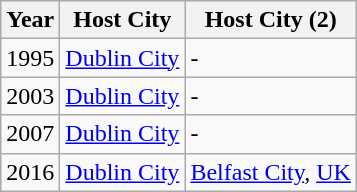<table class="wikitable">
<tr>
<th>Year</th>
<th>Host City</th>
<th>Host City (2)</th>
</tr>
<tr>
<td>1995</td>
<td><a href='#'>Dublin City</a></td>
<td>-</td>
</tr>
<tr>
<td>2003</td>
<td><a href='#'>Dublin City</a></td>
<td>-</td>
</tr>
<tr>
<td>2007</td>
<td><a href='#'>Dublin City</a></td>
<td>-</td>
</tr>
<tr>
<td>2016</td>
<td><a href='#'>Dublin City</a></td>
<td><a href='#'>Belfast City</a>, <a href='#'>UK</a></td>
</tr>
</table>
